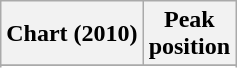<table class="wikitable sortable">
<tr>
<th align=left>Chart (2010)</th>
<th align=center>Peak<br>position</th>
</tr>
<tr>
</tr>
<tr>
</tr>
</table>
